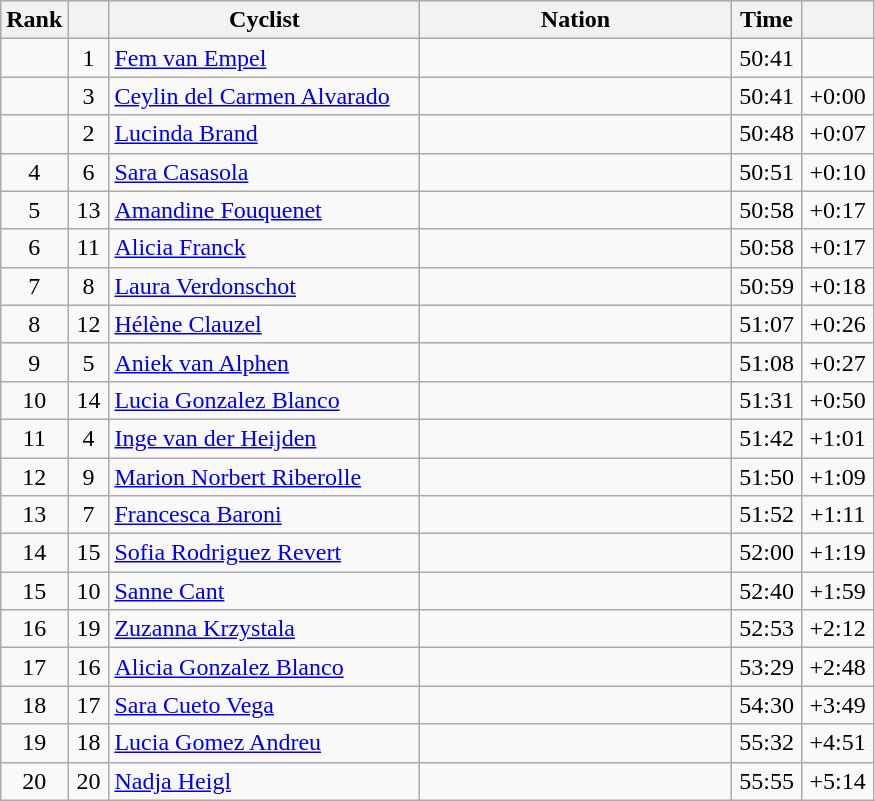<table class="wikitable sortable" style="text-align:center">
<tr style="background:#efefef;">
<th width="30">Rank</th>
<th width="20"></th>
<th width="200">Cyclist</th>
<th width="200">Nation</th>
<th width="40">Time</th>
<th width="40"></th>
</tr>
<tr>
<td></td>
<td>1</td>
<td align="left"><a href='#'>Fem van Empel</a></td>
<td align="left"></td>
<td>50:41</td>
<td></td>
</tr>
<tr>
<td></td>
<td>3</td>
<td align="left"><a href='#'>Ceylin del Carmen Alvarado</a></td>
<td align="left"></td>
<td>50:41</td>
<td>+0:00</td>
</tr>
<tr>
<td></td>
<td>2</td>
<td align="left"><a href='#'>Lucinda Brand</a></td>
<td align="left"></td>
<td>50:48</td>
<td>+0:07</td>
</tr>
<tr>
<td>4</td>
<td>6</td>
<td align="left"><a href='#'>Sara Casasola</a></td>
<td align="left"></td>
<td>50:51</td>
<td>+0:10</td>
</tr>
<tr>
<td>5</td>
<td>13</td>
<td align="left"><a href='#'>Amandine Fouquenet</a></td>
<td align="left"></td>
<td>50:58</td>
<td>+0:17</td>
</tr>
<tr>
<td>6</td>
<td>11</td>
<td align="left"><a href='#'>Alicia Franck</a></td>
<td align="left"></td>
<td>50:58</td>
<td>+0:17</td>
</tr>
<tr>
<td>7</td>
<td>8</td>
<td align="left"><a href='#'>Laura Verdonschot</a></td>
<td align="left"></td>
<td>50:59</td>
<td>+0:18</td>
</tr>
<tr>
<td>8</td>
<td>12</td>
<td align="left"><a href='#'>Hélène Clauzel</a></td>
<td align="left"></td>
<td>51:07</td>
<td>+0:26</td>
</tr>
<tr>
<td>9</td>
<td>5</td>
<td align="left"><a href='#'>Aniek van Alphen</a></td>
<td align="left"></td>
<td>51:08</td>
<td>+0:27</td>
</tr>
<tr>
<td>10</td>
<td>14</td>
<td align="left"><a href='#'>Lucia Gonzalez Blanco</a></td>
<td align="left"></td>
<td>51:31</td>
<td>+0:50</td>
</tr>
<tr>
<td>11</td>
<td>4</td>
<td align="left"><a href='#'>Inge van der Heijden</a></td>
<td align="left"></td>
<td>51:42</td>
<td>+1:01</td>
</tr>
<tr>
<td>12</td>
<td>9</td>
<td align="left"><a href='#'>Marion Norbert Riberolle</a></td>
<td align="left"></td>
<td>51:50</td>
<td>+1:09</td>
</tr>
<tr>
<td>13</td>
<td>7</td>
<td align="left"><a href='#'>Francesca Baroni</a></td>
<td align="left"></td>
<td>51:52</td>
<td>+1:11</td>
</tr>
<tr>
<td>14</td>
<td>15</td>
<td align="left"><a href='#'>Sofia Rodriguez Revert</a></td>
<td align="left"></td>
<td>52:00</td>
<td>+1:19</td>
</tr>
<tr>
<td>15</td>
<td>10</td>
<td align="left"><a href='#'>Sanne Cant</a></td>
<td align="left"></td>
<td>52:40</td>
<td>+1:59</td>
</tr>
<tr>
<td>16</td>
<td>19</td>
<td align="left"><a href='#'>Zuzanna Krzystala</a></td>
<td align="left"></td>
<td>52:53</td>
<td>+2:12</td>
</tr>
<tr>
<td>17</td>
<td>16</td>
<td align="left"><a href='#'>Alicia Gonzalez Blanco</a></td>
<td align="left"></td>
<td>53:29</td>
<td>+2:48</td>
</tr>
<tr>
<td>18</td>
<td>17</td>
<td align="left"><a href='#'>Sara Cueto Vega</a></td>
<td align="left"></td>
<td>54:30</td>
<td>+3:49</td>
</tr>
<tr>
<td>19</td>
<td>18</td>
<td align="left"><a href='#'>Lucia Gomez Andreu</a></td>
<td align="left"></td>
<td>55:32</td>
<td>+4:51</td>
</tr>
<tr>
<td>20</td>
<td>20</td>
<td align="left"><a href='#'>Nadja Heigl</a></td>
<td align="left"></td>
<td>55:55</td>
<td>+5:14</td>
</tr>
</table>
